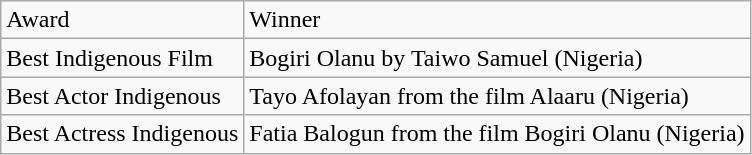<table class="wikitable">
<tr>
<td>Award</td>
<td>Winner</td>
</tr>
<tr>
<td>Best Indigenous Film</td>
<td>Bogiri Olanu by Taiwo Samuel (Nigeria)</td>
</tr>
<tr>
<td>Best Actor Indigenous</td>
<td>Tayo Afolayan from the film Alaaru (Nigeria)</td>
</tr>
<tr>
<td>Best Actress Indigenous</td>
<td>Fatia Balogun from the film Bogiri Olanu (Nigeria)</td>
</tr>
</table>
